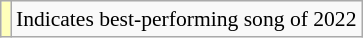<table class="wikitable" style="font-size:90%;">
<tr>
<td style="background-color:#FFFFBB"></td>
<td>Indicates best-performing song of 2022</td>
</tr>
</table>
